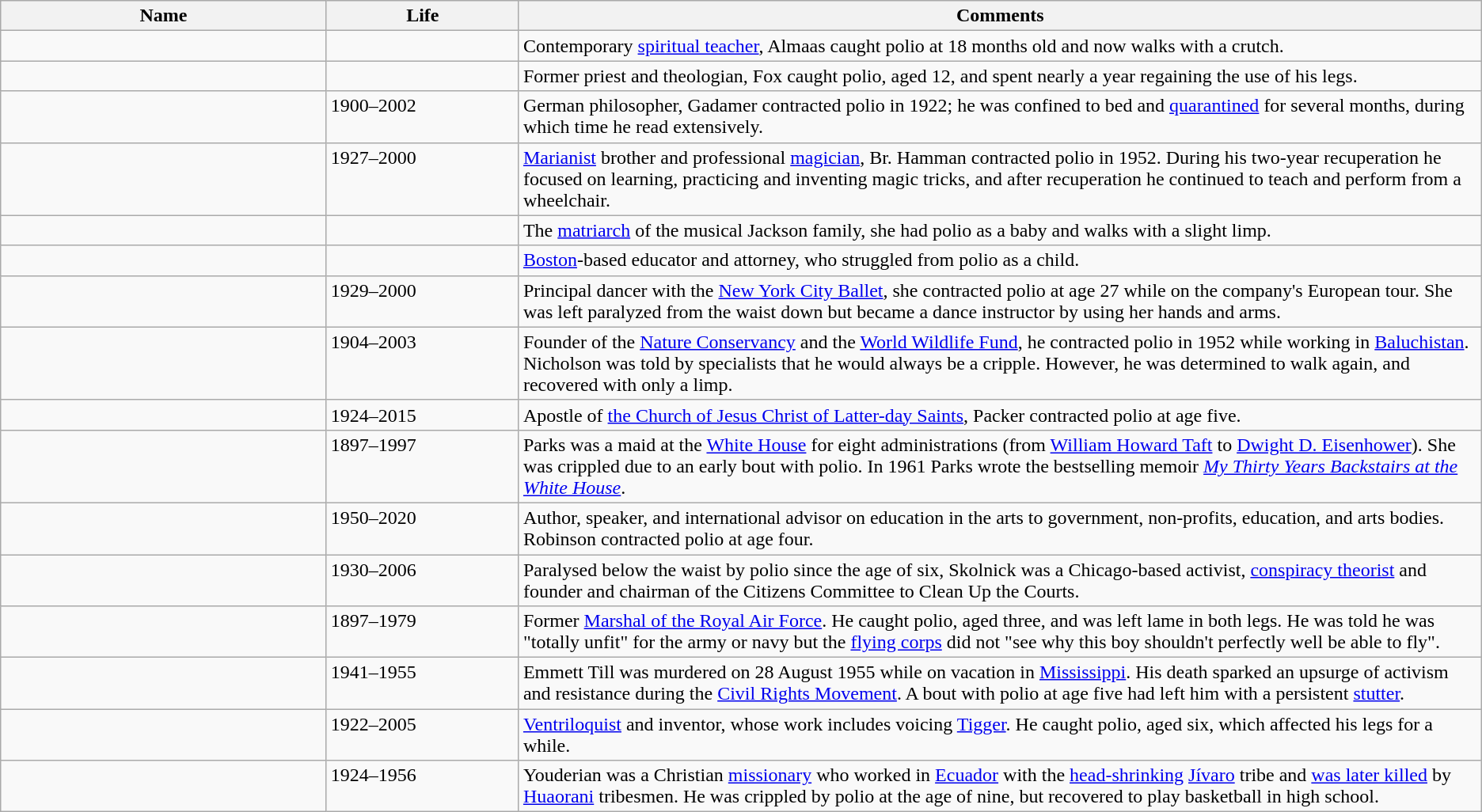<table class="sortable wikitable">
<tr>
<th width="22%">Name</th>
<th width="13%">Life</th>
<th class="unsortable" width="65%">Comments</th>
</tr>
<tr valign="top">
<td></td>
<td></td>
<td>Contemporary <a href='#'>spiritual teacher</a>, Almaas caught polio at 18 months old and now walks with a crutch.</td>
</tr>
<tr valign="top">
<td></td>
<td></td>
<td>Former priest and theologian, Fox caught polio, aged 12, and spent nearly a year regaining the use of his legs.</td>
</tr>
<tr valign="top">
<td></td>
<td>1900–2002</td>
<td>German philosopher, Gadamer contracted polio in 1922; he was confined to bed and <a href='#'>quarantined</a> for several months, during which time he read extensively.</td>
</tr>
<tr valign="top">
<td></td>
<td>1927–2000</td>
<td><a href='#'>Marianist</a> brother and professional <a href='#'>magician</a>, Br. Hamman contracted polio in 1952. During his two-year recuperation he focused on learning, practicing and inventing magic tricks, and after recuperation he continued to teach and perform from a wheelchair.</td>
</tr>
<tr valign="top">
<td></td>
<td></td>
<td>The <a href='#'>matriarch</a> of the musical Jackson family, she had polio as a baby and walks with a slight limp.</td>
</tr>
<tr valign="top">
<td></td>
<td></td>
<td><a href='#'>Boston</a>-based educator and attorney, who struggled from polio as a child.</td>
</tr>
<tr valign="top">
<td></td>
<td>1929–2000</td>
<td>Principal dancer with the <a href='#'>New York City Ballet</a>, she contracted polio at age 27 while on the company's European tour. She was left paralyzed from the waist down but became a dance instructor by using her hands and arms.</td>
</tr>
<tr valign="top">
<td></td>
<td>1904–2003</td>
<td>Founder of the <a href='#'>Nature Conservancy</a> and the <a href='#'>World Wildlife Fund</a>, he contracted polio in 1952 while working in <a href='#'>Baluchistan</a>. Nicholson was told by specialists that he would always be a cripple. However, he was determined to walk again, and recovered with only a limp.</td>
</tr>
<tr valign="top">
<td></td>
<td>1924–2015</td>
<td>Apostle of <a href='#'>the Church of Jesus Christ of Latter-day Saints</a>, Packer contracted polio at age five.</td>
</tr>
<tr valign="top">
<td></td>
<td>1897–1997</td>
<td>Parks was a maid at the <a href='#'>White House</a> for eight administrations (from <a href='#'>William Howard Taft</a> to <a href='#'>Dwight D. Eisenhower</a>). She was crippled due to an early bout with polio. In 1961 Parks wrote the bestselling memoir <em><a href='#'>My Thirty Years Backstairs at the White House</a></em>.</td>
</tr>
<tr valign="top">
<td></td>
<td>1950–2020</td>
<td>Author, speaker, and international advisor on education in the arts to government, non-profits, education, and arts bodies. Robinson contracted polio at age four.</td>
</tr>
<tr valign="top">
<td></td>
<td>1930–2006</td>
<td>Paralysed below the waist by polio since the age of six, Skolnick was a Chicago-based activist, <a href='#'>conspiracy theorist</a> and founder and chairman of the Citizens Committee to Clean Up the Courts.</td>
</tr>
<tr valign="top">
<td></td>
<td>1897–1979</td>
<td>Former <a href='#'>Marshal of the Royal Air Force</a>. He caught polio, aged three, and was left lame in both legs. He was told he was "totally unfit" for the army or navy but the <a href='#'>flying corps</a> did not "see why this boy shouldn't perfectly well be able to fly".</td>
</tr>
<tr valign="top">
<td></td>
<td>1941–1955</td>
<td>Emmett Till was murdered on 28 August 1955 while on vacation in <a href='#'>Mississippi</a>. His death sparked an upsurge of activism and resistance during the <a href='#'>Civil Rights Movement</a>. A bout with polio at age five had left him with a persistent <a href='#'>stutter</a>.</td>
</tr>
<tr valign="top">
<td></td>
<td>1922–2005</td>
<td><a href='#'>Ventriloquist</a> and inventor, whose work includes voicing <a href='#'>Tigger</a>. He caught polio, aged six, which affected his legs for a while.</td>
</tr>
<tr valign="top">
<td></td>
<td>1924–1956</td>
<td>Youderian was a Christian <a href='#'>missionary</a> who worked in <a href='#'>Ecuador</a> with the <a href='#'>head-shrinking</a> <a href='#'>Jívaro</a> tribe and <a href='#'>was later killed</a> by <a href='#'>Huaorani</a> tribesmen. He was crippled by polio at the age of nine, but recovered to play basketball in high school.</td>
</tr>
</table>
